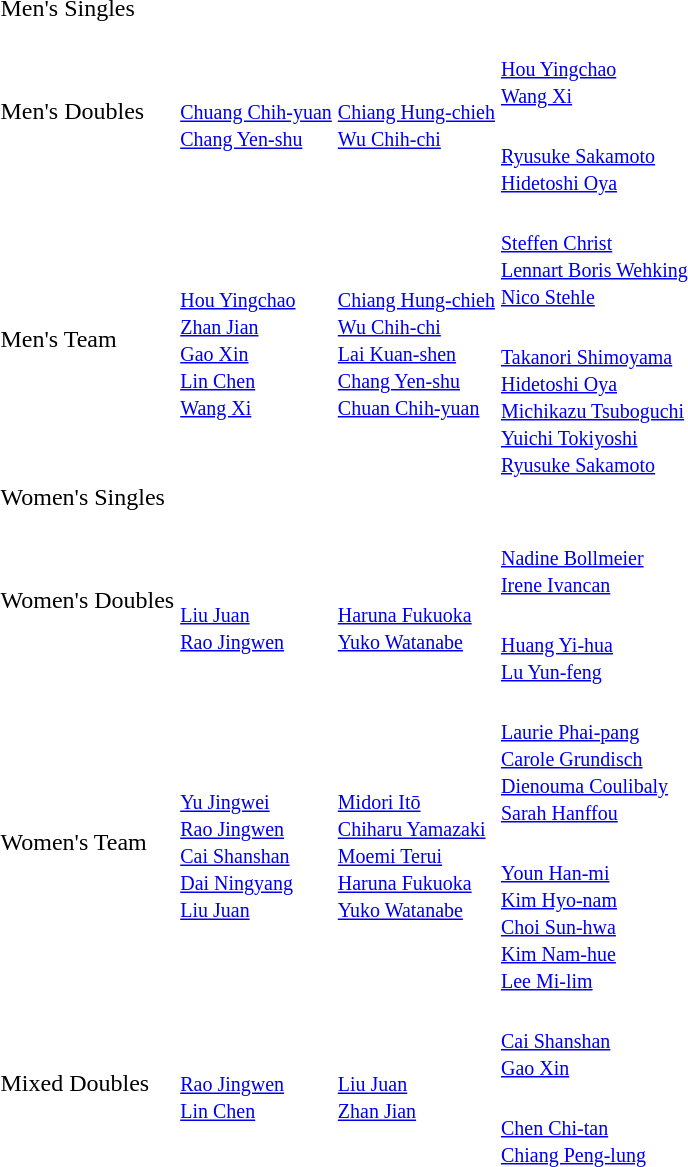<table>
<tr>
<td rowspan=2>Men's Singles</td>
<td rowspan=2></td>
<td rowspan=2></td>
<td></td>
</tr>
<tr>
<td></td>
</tr>
<tr>
<td rowspan=2>Men's Doubles</td>
<td rowspan=2><br><small><a href='#'>Chuang Chih-yuan</a><br><a href='#'>Chang Yen-shu</a></small></td>
<td rowspan=2><br><small><a href='#'>Chiang Hung-chieh</a><br><a href='#'>Wu Chih-chi</a></small></td>
<td> <br><small><a href='#'>Hou Yingchao</a><br><a href='#'>Wang Xi</a></small></td>
</tr>
<tr>
<td><br><small><a href='#'>Ryusuke Sakamoto</a><br><a href='#'>Hidetoshi Oya</a></small></td>
</tr>
<tr>
<td rowspan=2>Men's Team</td>
<td rowspan=2><br><small><a href='#'>Hou Yingchao</a><br><a href='#'>Zhan Jian</a><br><a href='#'>Gao Xin</a><br><a href='#'>Lin Chen</a><br><a href='#'>Wang Xi</a></small></td>
<td rowspan=2><br><small><a href='#'>Chiang Hung-chieh</a><br><a href='#'>Wu Chih-chi</a><br><a href='#'>Lai Kuan-shen</a><br><a href='#'>Chang Yen-shu</a><br><a href='#'>Chuan Chih-yuan</a></small></td>
<td><br><small><a href='#'>Steffen Christ</a><br><a href='#'>Lennart Boris Wehking</a><br><a href='#'>Nico Stehle</a></small></td>
</tr>
<tr>
<td><br><small><a href='#'>Takanori Shimoyama</a><br><a href='#'>Hidetoshi Oya</a><br><a href='#'>Michikazu Tsuboguchi</a><br><a href='#'>Yuichi Tokiyoshi</a><br><a href='#'>Ryusuke Sakamoto</a></small></td>
</tr>
<tr>
<td rowspan=2>Women's Singles</td>
<td rowspan=2></td>
<td rowspan=2></td>
<td></td>
</tr>
<tr>
<td></td>
</tr>
<tr>
<td rowspan=2>Women's Doubles</td>
<td rowspan=2> <br><br><small><a href='#'>Liu Juan</a><br><a href='#'>Rao Jingwen</a></small></td>
<td rowspan=2> <br><br><small><a href='#'>Haruna Fukuoka</a><br><a href='#'>Yuko Watanabe</a></small></td>
<td><br><small><a href='#'>Nadine Bollmeier </a><br><a href='#'>Irene Ivancan</a></small></td>
</tr>
<tr>
<td><br><small><a href='#'>Huang Yi-hua</a><br><a href='#'>Lu Yun-feng</a></small></td>
</tr>
<tr>
<td rowspan=2>Women's Team</td>
<td rowspan=2><br><small><a href='#'>Yu Jingwei</a><br><a href='#'>Rao Jingwen</a><br><a href='#'>Cai Shanshan</a><br><a href='#'>Dai Ningyang</a><br><a href='#'>Liu Juan</a></small></td>
<td rowspan=2><br><small><a href='#'>Midori Itō</a><br><a href='#'>Chiharu Yamazaki</a><br><a href='#'>Moemi Terui</a><br><a href='#'>Haruna Fukuoka</a><br><a href='#'>Yuko Watanabe</a></small></td>
<td><br><small><a href='#'>Laurie Phai-pang</a><br><a href='#'>Carole Grundisch</a><br><a href='#'>Dienouma Coulibaly</a><br><a href='#'>Sarah Hanffou</a></small></td>
</tr>
<tr>
<td><br><small><a href='#'>Youn Han-mi</a><br><a href='#'>Kim Hyo-nam</a><br><a href='#'>Choi Sun-hwa</a><br><a href='#'>Kim Nam-hue</a><br><a href='#'>Lee Mi-lim</a></small></td>
</tr>
<tr>
<td rowspan=2>Mixed Doubles</td>
<td rowspan=2> <br><small><a href='#'>Rao Jingwen</a><br><a href='#'>Lin Chen</a></small></td>
<td rowspan=2> <br><small><a href='#'>Liu Juan</a><br><a href='#'>Zhan Jian</a></small></td>
<td><br><small><a href='#'>Cai Shanshan</a><br><a href='#'>Gao Xin</a></small></td>
</tr>
<tr>
<td> <br><small><a href='#'>Chen Chi-tan</a><br><a href='#'>Chiang Peng-lung</a></small></td>
</tr>
</table>
